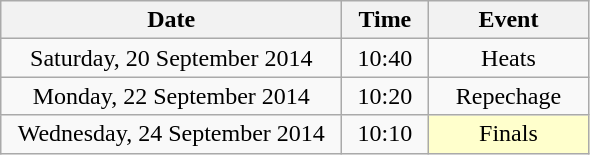<table class = "wikitable" style="text-align:center;">
<tr>
<th width=220>Date</th>
<th width=50>Time</th>
<th width=100>Event</th>
</tr>
<tr>
<td>Saturday, 20 September 2014</td>
<td>10:40</td>
<td>Heats</td>
</tr>
<tr>
<td>Monday, 22 September 2014</td>
<td>10:20</td>
<td>Repechage</td>
</tr>
<tr>
<td>Wednesday, 24 September 2014</td>
<td>10:10</td>
<td bgcolor=ffffcc>Finals</td>
</tr>
</table>
